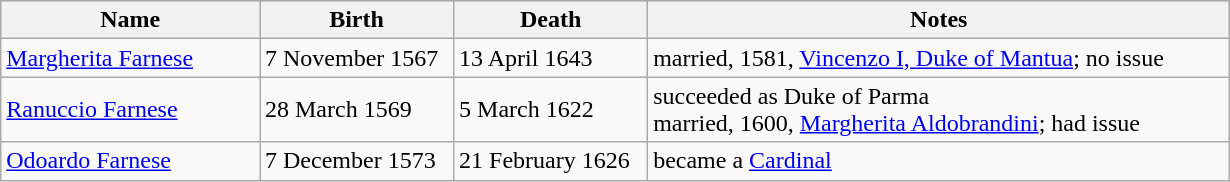<table class="wikitable" border="1" style="border-collapse: collapse;">
<tr bgcolor=cccccc>
<th width="20%">Name</th>
<th width="15%">Birth</th>
<th width="15%">Death</th>
<th width="45%">Notes</th>
</tr>
<tr>
<td><a href='#'>Margherita Farnese</a></td>
<td>7 November 1567</td>
<td>13 April 1643</td>
<td>married, 1581, <a href='#'>Vincenzo I, Duke of Mantua</a>; no issue</td>
</tr>
<tr>
<td><a href='#'>Ranuccio Farnese</a></td>
<td>28 March 1569</td>
<td>5 March 1622</td>
<td>succeeded as Duke of Parma<br>married, 1600, <a href='#'>Margherita Aldobrandini</a>; had issue</td>
</tr>
<tr>
<td><a href='#'>Odoardo Farnese</a></td>
<td>7 December 1573</td>
<td>21 February 1626</td>
<td>became a <a href='#'>Cardinal</a></td>
</tr>
</table>
